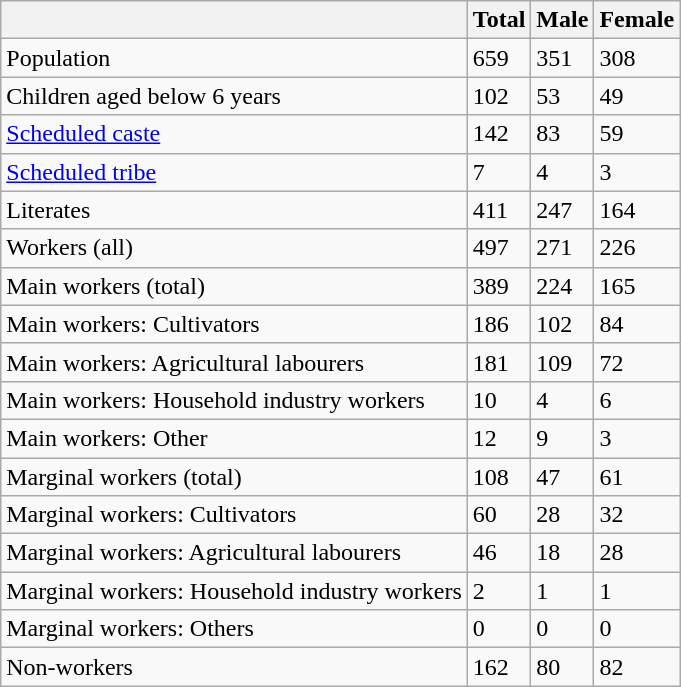<table class="wikitable sortable">
<tr>
<th></th>
<th>Total</th>
<th>Male</th>
<th>Female</th>
</tr>
<tr>
<td>Population</td>
<td>659</td>
<td>351</td>
<td>308</td>
</tr>
<tr>
<td>Children aged below 6 years</td>
<td>102</td>
<td>53</td>
<td>49</td>
</tr>
<tr>
<td><a href='#'>Scheduled caste</a></td>
<td>142</td>
<td>83</td>
<td>59</td>
</tr>
<tr>
<td><a href='#'>Scheduled tribe</a></td>
<td>7</td>
<td>4</td>
<td>3</td>
</tr>
<tr>
<td>Literates</td>
<td>411</td>
<td>247</td>
<td>164</td>
</tr>
<tr>
<td>Workers (all)</td>
<td>497</td>
<td>271</td>
<td>226</td>
</tr>
<tr>
<td>Main workers (total)</td>
<td>389</td>
<td>224</td>
<td>165</td>
</tr>
<tr>
<td>Main workers: Cultivators</td>
<td>186</td>
<td>102</td>
<td>84</td>
</tr>
<tr>
<td>Main workers: Agricultural labourers</td>
<td>181</td>
<td>109</td>
<td>72</td>
</tr>
<tr>
<td>Main workers: Household industry workers</td>
<td>10</td>
<td>4</td>
<td>6</td>
</tr>
<tr>
<td>Main workers: Other</td>
<td>12</td>
<td>9</td>
<td>3</td>
</tr>
<tr>
<td>Marginal workers (total)</td>
<td>108</td>
<td>47</td>
<td>61</td>
</tr>
<tr>
<td>Marginal workers: Cultivators</td>
<td>60</td>
<td>28</td>
<td>32</td>
</tr>
<tr>
<td>Marginal workers: Agricultural labourers</td>
<td>46</td>
<td>18</td>
<td>28</td>
</tr>
<tr>
<td>Marginal workers: Household industry workers</td>
<td>2</td>
<td>1</td>
<td>1</td>
</tr>
<tr>
<td>Marginal workers: Others</td>
<td>0</td>
<td>0</td>
<td>0</td>
</tr>
<tr>
<td>Non-workers</td>
<td>162</td>
<td>80</td>
<td>82</td>
</tr>
</table>
